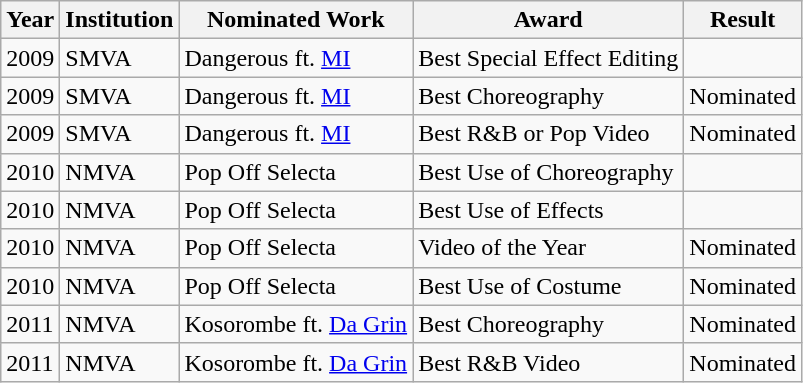<table class="wikitable">
<tr>
<th>Year</th>
<th>Institution</th>
<th>Nominated Work</th>
<th>Award</th>
<th>Result</th>
</tr>
<tr>
<td>2009</td>
<td>SMVA</td>
<td>Dangerous ft. <a href='#'>MI</a></td>
<td>Best Special Effect Editing</td>
<td></td>
</tr>
<tr>
<td>2009</td>
<td>SMVA</td>
<td>Dangerous ft. <a href='#'>MI</a></td>
<td>Best Choreography</td>
<td>Nominated</td>
</tr>
<tr>
<td>2009</td>
<td>SMVA</td>
<td>Dangerous ft. <a href='#'>MI</a></td>
<td>Best R&B or Pop Video</td>
<td>Nominated</td>
</tr>
<tr>
<td>2010</td>
<td>NMVA</td>
<td>Pop Off Selecta</td>
<td>Best Use of Choreography</td>
<td></td>
</tr>
<tr>
<td>2010</td>
<td>NMVA</td>
<td>Pop Off Selecta</td>
<td>Best Use of Effects</td>
<td></td>
</tr>
<tr>
<td>2010</td>
<td>NMVA</td>
<td>Pop Off Selecta</td>
<td>Video of the Year</td>
<td>Nominated</td>
</tr>
<tr>
<td>2010</td>
<td>NMVA</td>
<td>Pop Off Selecta</td>
<td>Best Use of Costume</td>
<td>Nominated</td>
</tr>
<tr>
<td>2011</td>
<td>NMVA</td>
<td>Kosorombe ft. <a href='#'>Da Grin</a></td>
<td>Best Choreography</td>
<td>Nominated</td>
</tr>
<tr>
<td>2011</td>
<td>NMVA</td>
<td>Kosorombe ft. <a href='#'>Da Grin</a></td>
<td>Best R&B Video</td>
<td>Nominated</td>
</tr>
</table>
